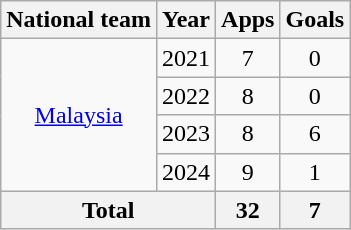<table class=wikitable style=text-align:center>
<tr>
<th>National team</th>
<th>Year</th>
<th>Apps</th>
<th>Goals</th>
</tr>
<tr>
<td rowspan="4"><a href='#'>Malaysia</a></td>
<td>2021</td>
<td>7</td>
<td>0</td>
</tr>
<tr>
<td>2022</td>
<td>8</td>
<td>0</td>
</tr>
<tr>
<td>2023</td>
<td>8</td>
<td>6</td>
</tr>
<tr>
<td>2024</td>
<td>9</td>
<td>1</td>
</tr>
<tr>
<th colspan="2">Total</th>
<th>32</th>
<th>7</th>
</tr>
</table>
